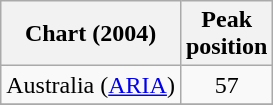<table class="wikitable">
<tr>
<th align="left">Chart (2004)</th>
<th align="left">Peak <br> position</th>
</tr>
<tr>
<td align="left">Australia (<a href='#'>ARIA</a>)</td>
<td align="center">57</td>
</tr>
<tr>
</tr>
</table>
